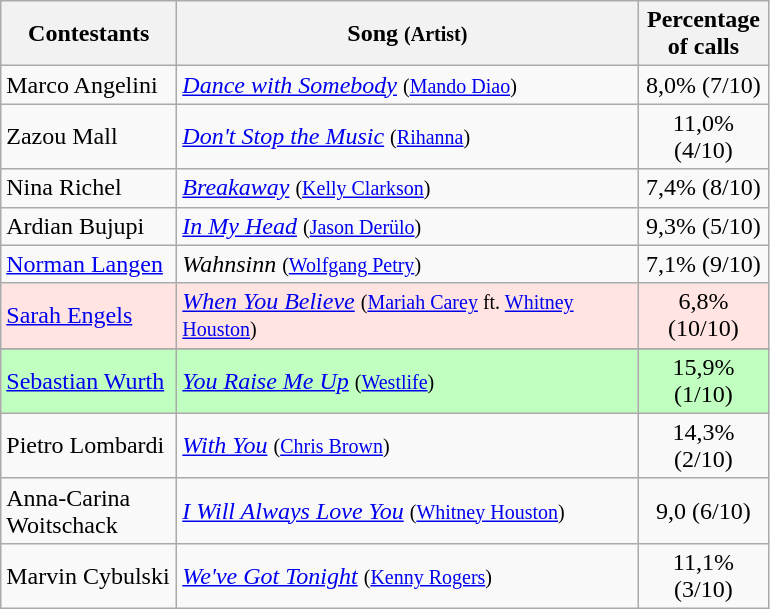<table class="wikitable">
<tr ">
<th style="width:110px;">Contestants</th>
<th style="width:300px;">Song <small>(Artist)</small></th>
<th style="width:80px;">Percentage of calls</th>
</tr>
<tr>
<td align="left">Marco Angelini</td>
<td align="left"><em><a href='#'>Dance with Somebody</a></em> <small>(<a href='#'>Mando Diao</a>)</small></td>
<td style="text-align:center;">8,0% (7/10)</td>
</tr>
<tr>
<td align="left">Zazou Mall</td>
<td align="left"><em><a href='#'>Don't Stop the Music</a></em> <small>(<a href='#'>Rihanna</a>)</small></td>
<td style="text-align:center;">11,0% (4/10)</td>
</tr>
<tr>
<td align="left">Nina Richel</td>
<td align="left"><em><a href='#'>Breakaway</a></em> <small>(<a href='#'>Kelly Clarkson</a>)</small></td>
<td style="text-align:center;">7,4% (8/10)</td>
</tr>
<tr>
<td align="left">Ardian Bujupi</td>
<td align="left"><em><a href='#'>In My Head</a></em> <small>(<a href='#'>Jason Derülo</a>)</small></td>
<td style="text-align:center;">9,3% (5/10)</td>
</tr>
<tr>
<td align="left"><a href='#'>Norman Langen</a></td>
<td align="left"><em>Wahnsinn</em> <small>(<a href='#'>Wolfgang Petry</a>)</small></td>
<td style="text-align:center;">7,1% (9/10)</td>
</tr>
<tr style="background:#ffe4e1;">
<td align="left"><a href='#'>Sarah Engels</a></td>
<td align="left"><em><a href='#'>When You Believe</a></em> <small>(<a href='#'>Mariah Carey</a> ft. <a href='#'>Whitney Houston</a>)</small></td>
<td style="text-align:center;">6,8% (10/10)</td>
</tr>
<tr>
</tr>
<tr style="background:#c1ffc1;">
<td align="left"><a href='#'>Sebastian Wurth</a></td>
<td align="left"><em><a href='#'>You Raise Me Up</a></em> <small>(<a href='#'>Westlife</a>)</small></td>
<td style="text-align:center;">15,9% (1/10)</td>
</tr>
<tr>
<td align="left">Pietro Lombardi</td>
<td align="left"><em><a href='#'>With You</a></em> <small>(<a href='#'>Chris Brown</a>)</small></td>
<td style="text-align:center;">14,3% (2/10)</td>
</tr>
<tr>
<td align="left">Anna-Carina Woitschack</td>
<td align="left"><em><a href='#'>I Will Always Love You</a></em> <small>(<a href='#'>Whitney Houston</a>)</small></td>
<td style="text-align:center;">9,0 (6/10)</td>
</tr>
<tr>
<td align="left">Marvin Cybulski</td>
<td align="left"><em><a href='#'>We've Got Tonight</a></em> <small>(<a href='#'>Kenny Rogers</a>)</small></td>
<td style="text-align:center;">11,1% (3/10)</td>
</tr>
</table>
